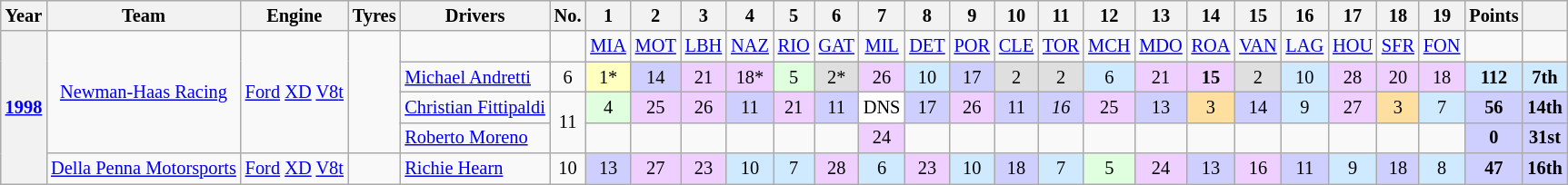<table class="wikitable" style="text-align:center; font-size:85%">
<tr>
<th>Year</th>
<th>Team</th>
<th>Engine</th>
<th>Tyres</th>
<th>Drivers</th>
<th>No.</th>
<th>1</th>
<th>2</th>
<th>3</th>
<th>4</th>
<th>5</th>
<th>6</th>
<th>7</th>
<th>8</th>
<th>9</th>
<th>10</th>
<th>11</th>
<th>12</th>
<th>13</th>
<th>14</th>
<th>15</th>
<th>16</th>
<th>17</th>
<th>18</th>
<th>19</th>
<th>Points</th>
<th></th>
</tr>
<tr>
<th rowspan=5><a href='#'>1998</a></th>
<td rowspan=4><a href='#'>Newman-Haas Racing</a></td>
<td rowspan=4><a href='#'>Ford</a> <a href='#'>XD</a> <a href='#'>V8</a><a href='#'>t</a></td>
<td rowspan=4></td>
<td></td>
<td></td>
<td><a href='#'>MIA</a></td>
<td><a href='#'>MOT</a></td>
<td><a href='#'>LBH</a></td>
<td><a href='#'>NAZ</a></td>
<td><a href='#'>RIO</a></td>
<td><a href='#'>GAT</a></td>
<td><a href='#'>MIL</a></td>
<td><a href='#'>DET</a></td>
<td><a href='#'>POR</a></td>
<td><a href='#'>CLE</a></td>
<td><a href='#'>TOR</a></td>
<td><a href='#'>MCH</a></td>
<td><a href='#'>MDO</a></td>
<td><a href='#'>ROA</a></td>
<td><a href='#'>VAN</a></td>
<td><a href='#'>LAG</a></td>
<td><a href='#'>HOU</a></td>
<td><a href='#'>SFR</a></td>
<td><a href='#'>FON</a></td>
<td></td>
<td></td>
</tr>
<tr>
<td align="left"> <a href='#'>Michael Andretti</a></td>
<td>6</td>
<td style="background:#ffffbf;">1*</td>
<td style="background:#CFCFFF;">14</td>
<td style="background:#EFCFFF;">21</td>
<td style="background:#EFCFFF;">18*</td>
<td style="background:#dfffdf;">5</td>
<td style="background:#DFDFDF;">2*</td>
<td style="background:#EFCFFF;">26</td>
<td style="background:#CFEAFF;">10</td>
<td style="background:#CFCFFF;">17</td>
<td style="background:#DFDFDF;">2</td>
<td style="background:#DFDFDF;">2</td>
<td style="background:#CFEAFF;">6</td>
<td style="background:#EFCFFF;">21</td>
<td style="background:#EFCFFF;"><strong>15</strong></td>
<td style="background:#DFDFDF;">2</td>
<td style="background:#CFEAFF;">10</td>
<td style="background:#EFCFFF;">28</td>
<td style="background:#EFCFFF;">20</td>
<td style="background:#EFCFFF;">18</td>
<td style="background:#CFEAFF;"><strong>112</strong></td>
<td style="background:#CFEAFF;"><strong>7th</strong></td>
</tr>
<tr>
<td align="left"> <a href='#'>Christian Fittipaldi</a></td>
<td rowspan=2>11</td>
<td style="background:#DFFFDF;">4</td>
<td style="background:#EFCFFF;">25</td>
<td style="background:#EFCFFF;">26</td>
<td style="background:#CFCFFF;">11</td>
<td style="background:#EFCFFF;">21</td>
<td style="background:#CFCFFF;">11</td>
<td style="background:#ffffff;">DNS</td>
<td style="background:#CFCFFF;">17</td>
<td style="background:#EFCFFF;">26</td>
<td style="background:#CFCFFF;">11</td>
<td style="background:#CFCFFF;"><em>16</em></td>
<td style="background:#EFCFFF;">25</td>
<td style="background:#CFCFFF;">13</td>
<td style="background:#ffdf9f;">3</td>
<td style="background:#CFCFFF;">14</td>
<td style="background:#CFEAFF;">9</td>
<td style="background:#EFCFFF;">27</td>
<td style="background:#ffdf9f;">3</td>
<td style="background:#CFEAFF;">7</td>
<td style="background:#CFCFFF;"><strong>56</strong></td>
<td style="background:#CFCFFF;"><strong>14th</strong></td>
</tr>
<tr>
<td align="left"> <a href='#'>Roberto Moreno</a></td>
<td></td>
<td></td>
<td></td>
<td></td>
<td></td>
<td></td>
<td style="background:#EFCFFF;">24</td>
<td></td>
<td></td>
<td></td>
<td></td>
<td></td>
<td></td>
<td></td>
<td></td>
<td></td>
<td></td>
<td></td>
<td></td>
<td style="background:#CFCFFF;"><strong>0</strong></td>
<td style="background:#CFCFFF;"><strong>31st</strong></td>
</tr>
<tr>
<td><a href='#'>Della Penna Motorsports</a></td>
<td><a href='#'>Ford</a> <a href='#'>XD</a> <a href='#'>V8</a><a href='#'>t</a></td>
<td></td>
<td align="left"> <a href='#'>Richie Hearn</a></td>
<td>10</td>
<td style="background:#CFCFFF;">13</td>
<td style="background:#EFCFFF;">27</td>
<td style="background:#EFCFFF;">23</td>
<td style="background:#CFEAFF;">10</td>
<td style="background:#CFEAFF;">7</td>
<td style="background:#EFCFFF;">28</td>
<td style="background:#CFEAFF;">6</td>
<td style="background:#EFCFFF;">23</td>
<td style="background:#CFEAFF;">10</td>
<td style="background:#CFCFFF;">18</td>
<td style="background:#CFEAFF;">7</td>
<td style="background:#dfffdf;">5</td>
<td style="background:#EFCFFF;">24</td>
<td style="background:#CFCFFF;">13</td>
<td style="background:#EFCFFF;">16</td>
<td style="background:#CFCFFF;">11</td>
<td style="background:#CFEAFF;">9</td>
<td style="background:#CFCFFF;">18</td>
<td style="background:#CFEAFF;">8</td>
<td style="background:#CFCFFF;"><strong>47</strong></td>
<td style="background:#CFCFFF;"><strong>16th</strong></td>
</tr>
</table>
